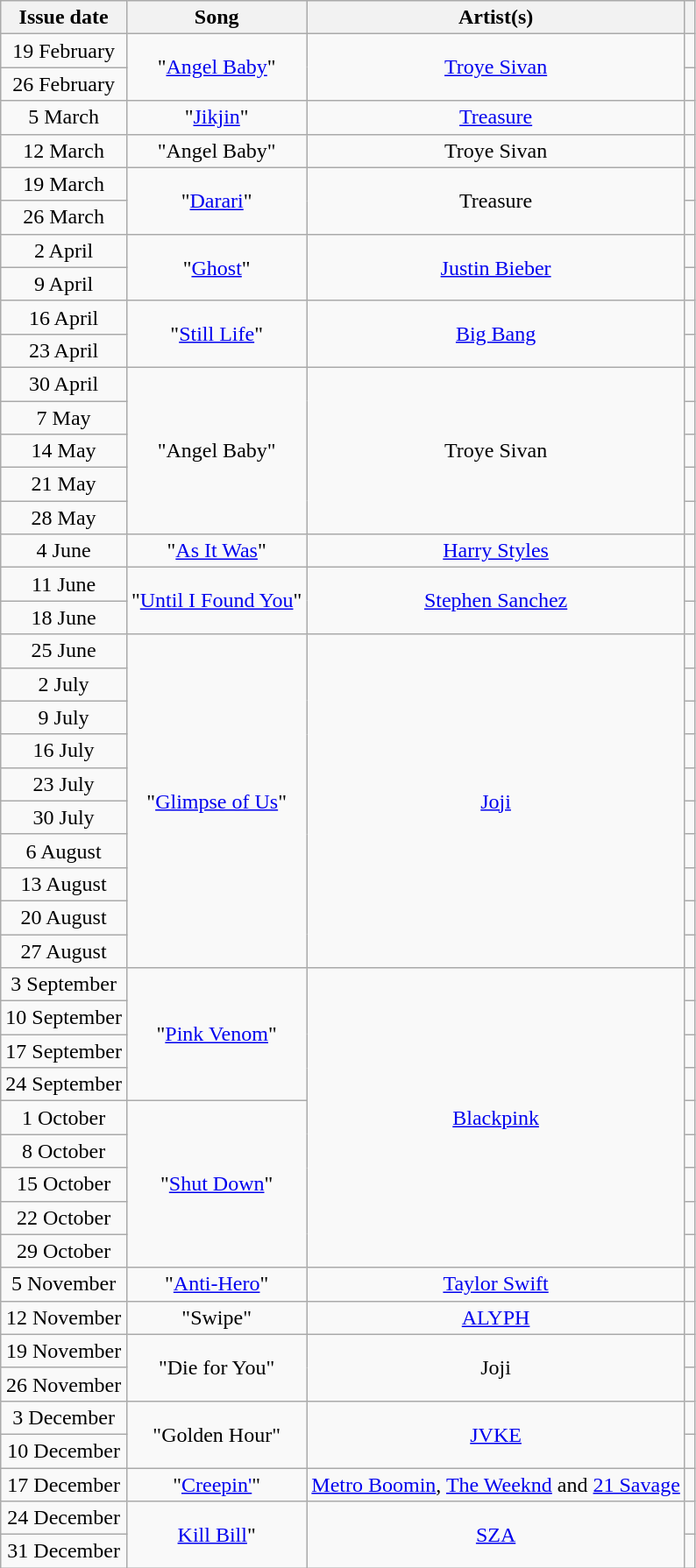<table class="wikitable" style="text-align: center;">
<tr>
<th style="text-align: center;">Issue date</th>
<th style="text-align: center;">Song</th>
<th>Artist(s)</th>
<th></th>
</tr>
<tr>
<td>19 February</td>
<td rowspan="2">"<a href='#'>Angel Baby</a>"</td>
<td rowspan="2"><a href='#'>Troye Sivan</a></td>
<td></td>
</tr>
<tr>
<td>26 February</td>
<td></td>
</tr>
<tr>
<td>5 March</td>
<td>"<a href='#'>Jikjin</a>"</td>
<td><a href='#'>Treasure</a></td>
<td></td>
</tr>
<tr>
<td>12 March</td>
<td>"Angel Baby"</td>
<td>Troye Sivan</td>
<td></td>
</tr>
<tr>
<td>19 March</td>
<td rowspan="2">"<a href='#'>Darari</a>"</td>
<td rowspan="2">Treasure</td>
<td></td>
</tr>
<tr>
<td>26 March</td>
<td></td>
</tr>
<tr>
<td>2 April</td>
<td rowspan="2">"<a href='#'>Ghost</a>"</td>
<td rowspan="2"><a href='#'>Justin Bieber</a></td>
<td></td>
</tr>
<tr>
<td>9 April</td>
<td></td>
</tr>
<tr>
<td>16 April</td>
<td rowspan="2">"<a href='#'>Still Life</a>"</td>
<td rowspan="2"><a href='#'>Big Bang</a></td>
<td></td>
</tr>
<tr>
<td>23 April</td>
<td></td>
</tr>
<tr>
<td>30 April</td>
<td rowspan="5">"Angel Baby"</td>
<td rowspan="5">Troye Sivan</td>
<td></td>
</tr>
<tr>
<td>7 May</td>
<td></td>
</tr>
<tr>
<td>14 May</td>
<td></td>
</tr>
<tr>
<td>21 May</td>
<td></td>
</tr>
<tr>
<td>28 May</td>
<td></td>
</tr>
<tr>
<td>4 June</td>
<td>"<a href='#'>As It Was</a>"</td>
<td><a href='#'>Harry Styles</a></td>
<td></td>
</tr>
<tr>
<td>11 June</td>
<td rowspan="2">"<a href='#'>Until I Found You</a>"</td>
<td rowspan="2"><a href='#'>Stephen Sanchez</a></td>
<td></td>
</tr>
<tr>
<td>18 June</td>
<td></td>
</tr>
<tr>
<td>25 June</td>
<td rowspan="10">"<a href='#'>Glimpse of Us</a>"</td>
<td rowspan="10"><a href='#'>Joji</a></td>
<td></td>
</tr>
<tr>
<td>2 July</td>
<td></td>
</tr>
<tr>
<td>9 July</td>
<td></td>
</tr>
<tr>
<td>16 July</td>
<td></td>
</tr>
<tr>
<td>23 July</td>
<td></td>
</tr>
<tr>
<td>30 July</td>
<td></td>
</tr>
<tr>
<td>6 August</td>
<td></td>
</tr>
<tr>
<td>13 August</td>
<td></td>
</tr>
<tr>
<td>20 August</td>
<td></td>
</tr>
<tr>
<td>27 August</td>
<td></td>
</tr>
<tr>
<td>3 September</td>
<td rowspan="4">"<a href='#'>Pink Venom</a>"</td>
<td rowspan="9"><a href='#'>Blackpink</a></td>
<td></td>
</tr>
<tr>
<td>10 September</td>
<td></td>
</tr>
<tr>
<td>17 September</td>
<td></td>
</tr>
<tr>
<td>24 September</td>
<td></td>
</tr>
<tr>
<td>1 October</td>
<td rowspan="5">"<a href='#'>Shut Down</a>"</td>
<td></td>
</tr>
<tr>
<td>8 October</td>
<td></td>
</tr>
<tr>
<td>15 October</td>
<td></td>
</tr>
<tr>
<td>22 October</td>
<td></td>
</tr>
<tr>
<td>29 October</td>
<td></td>
</tr>
<tr>
<td>5 November</td>
<td>"<a href='#'>Anti-Hero</a>"</td>
<td><a href='#'>Taylor Swift</a></td>
<td></td>
</tr>
<tr>
<td>12 November</td>
<td>"Swipe"</td>
<td><a href='#'>ALYPH</a></td>
<td></td>
</tr>
<tr>
<td>19 November</td>
<td rowspan="2">"Die for You"</td>
<td rowspan="2">Joji</td>
<td></td>
</tr>
<tr>
<td>26 November</td>
<td></td>
</tr>
<tr>
<td>3 December</td>
<td rowspan="2">"Golden Hour"</td>
<td rowspan="2"><a href='#'>JVKE</a></td>
<td></td>
</tr>
<tr>
<td>10 December</td>
<td></td>
</tr>
<tr>
<td>17 December</td>
<td>"<a href='#'>Creepin'</a>"</td>
<td><a href='#'>Metro Boomin</a>, <a href='#'>The Weeknd</a> and <a href='#'>21 Savage</a></td>
<td></td>
</tr>
<tr>
<td>24 December</td>
<td rowspan="2"><a href='#'>Kill Bill</a>"</td>
<td rowspan="2"><a href='#'>SZA</a></td>
<td></td>
</tr>
<tr>
<td>31 December</td>
<td></td>
</tr>
</table>
